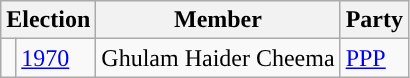<table class="wikitable">
<tr>
<th colspan="2">Election</th>
<th>Member</th>
<th>Party</th>
</tr>
<tr>
<td style="background-color: "></td>
<td><a href='#'>1970</a></td>
<td>Ghulam Haider Cheema</td>
<td><a href='#'>PPP</a></td>
</tr>
</table>
